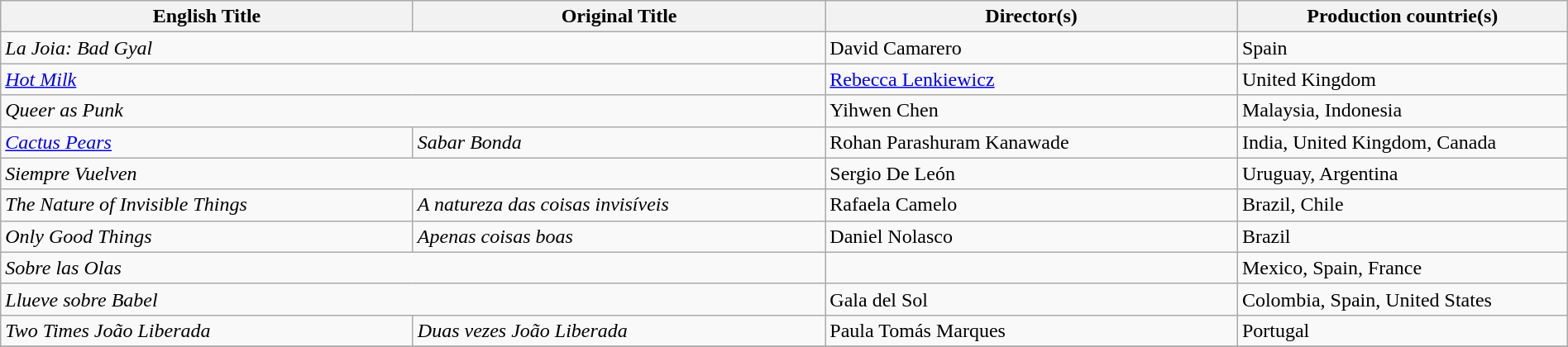<table class="wikitable" style="width:100%; margin-bottom:4px">
<tr>
<th scope="col" width="25%">English Title</th>
<th scope="col" width="25%">Original Title</th>
<th scope="col" width="25%">Director(s)</th>
<th scope="col" width="20%">Production countrie(s)</th>
</tr>
<tr>
<td colspan="2"><em>La Joia: Bad Gyal</em></td>
<td>David Camarero</td>
<td>Spain</td>
</tr>
<tr>
<td colspan="2"><em><a href='#'>Hot Milk</a></em></td>
<td><a href='#'>Rebecca Lenkiewicz</a></td>
<td>United Kingdom</td>
</tr>
<tr>
<td colspan="2"><em>Queer as Punk</em></td>
<td>Yihwen Chen</td>
<td>Malaysia, Indonesia</td>
</tr>
<tr>
<td><em><a href='#'>Cactus Pears</a></em></td>
<td><em>Sabar Bonda</em></td>
<td>Rohan Parashuram Kanawade</td>
<td>India, United Kingdom, Canada</td>
</tr>
<tr>
<td colspan="2"><em>Siempre Vuelven</em></td>
<td>Sergio De León</td>
<td>Uruguay, Argentina</td>
</tr>
<tr>
<td><em>The Nature of Invisible Things</em></td>
<td><em>A natureza das coisas invisíveis</em></td>
<td>Rafaela Camelo</td>
<td>Brazil, Chile</td>
</tr>
<tr>
<td><em>Only Good Things</em></td>
<td><em>Apenas coisas boas</em></td>
<td>Daniel Nolasco</td>
<td>Brazil</td>
</tr>
<tr>
<td colspan="2"><em>Sobre las Olas</em> </td>
<td></td>
<td>Mexico, Spain, France</td>
</tr>
<tr>
<td colspan="2"><em>Llueve sobre Babel</em></td>
<td>Gala del Sol</td>
<td>Colombia, Spain, United States</td>
</tr>
<tr>
<td><em>Two Times João Liberada</em></td>
<td><em>Duas vezes João Liberada</em></td>
<td>Paula Tomás Marques</td>
<td>Portugal</td>
</tr>
<tr>
</tr>
</table>
